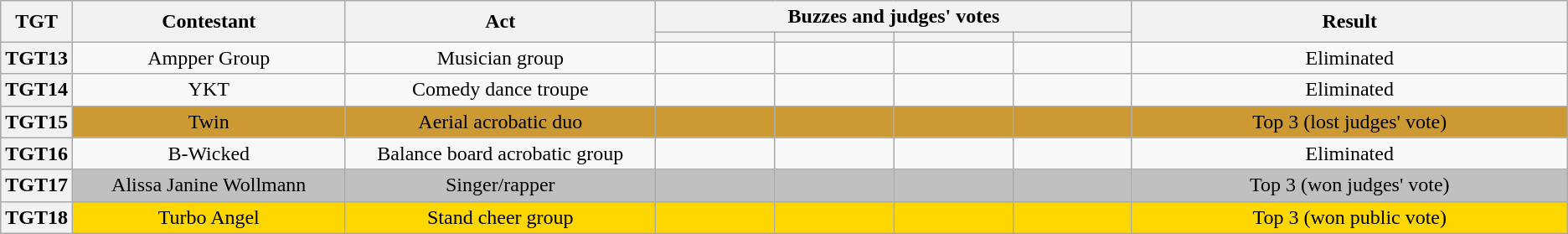<table class="wikitable plainrowheaders sortable" style="text-align:center;">
<tr>
<th scope="col" rowspan="2"  style="width:1em;">TGT</th>
<th scope="col" rowspan="2"  style="width:14em;">Contestant</th>
<th scope="col" rowspan="2" class="unsortable"  style="width:16em;">Act</th>
<th scope="col" colspan="4" class="unsortable" style="width:24em;">Buzzes and judges' votes</th>
<th scope="col" rowspan="2" style="width:23em;">Result</th>
</tr>
<tr>
<th scope="col" style="width:6em;"></th>
<th scope="col" style="width:6em;"></th>
<th scope="col" style="width:6em;"></th>
<th scope="col" style="width:6em;"></th>
</tr>
<tr>
<th>TGT13</th>
<td>Ampper Group</td>
<td>Musician group</td>
<td></td>
<td></td>
<td></td>
<td></td>
<td>Eliminated</td>
</tr>
<tr>
<th>TGT14</th>
<td>YKT</td>
<td>Comedy dance troupe</td>
<td></td>
<td></td>
<td></td>
<td></td>
<td>Eliminated</td>
</tr>
<tr bgcolor=#cc9933>
<th>TGT15</th>
<td>Twin</td>
<td>Aerial acrobatic duo</td>
<td></td>
<td></td>
<td></td>
<td></td>
<td>Top 3 (lost judges' vote)</td>
</tr>
<tr>
<th>TGT16</th>
<td>B-Wicked</td>
<td>Balance board acrobatic group</td>
<td></td>
<td></td>
<td></td>
<td></td>
<td>Eliminated</td>
</tr>
<tr bgcolor=silver>
<th>TGT17</th>
<td>Alissa Janine Wollmann</td>
<td>Singer/rapper</td>
<td></td>
<td></td>
<td></td>
<td></td>
<td>Top 3 (won judges' vote)</td>
</tr>
<tr bgcolor=gold>
<th>TGT18</th>
<td>Turbo Angel</td>
<td>Stand cheer group</td>
<td></td>
<td></td>
<td></td>
<td></td>
<td>Top 3 (won public vote)</td>
</tr>
</table>
